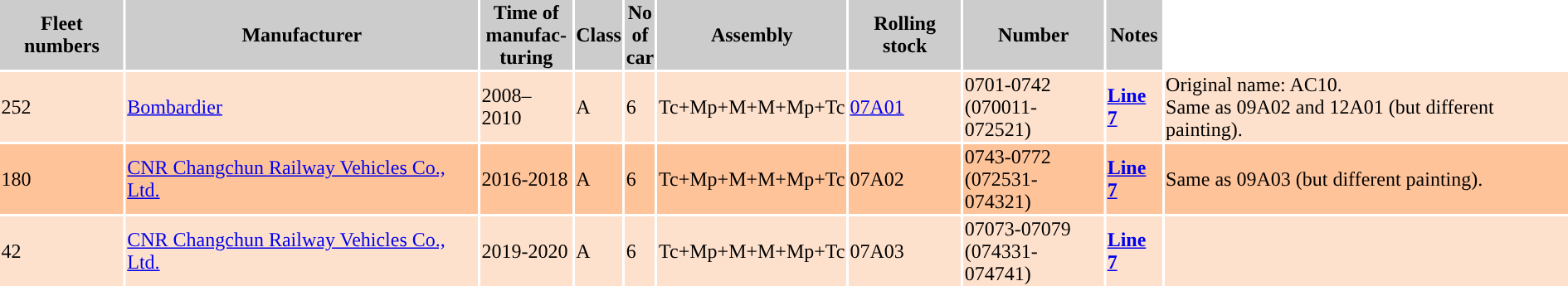<table border=0 style="border:1px solid #">
<tr>
<th colspan="9" style="text-align: center"></th>
</tr>
<tr bgcolor=#cccccc>
<th>Fleet numbers</th>
<th>Manufacturer</th>
<th>Time of <br> manufac-<br>turing</th>
<th>Class</th>
<th>No <br>of<br> car</th>
<th class="unsortable">Assembly</th>
<th>Rolling stock</th>
<th>Number</th>
<th class="unsortable">Notes<br><onlyinclude></th>
</tr>
<tr bgcolor=#fee1cc>
<td>252</td>
<td><a href='#'>Bombardier</a></td>
<td>2008–2010</td>
<td>A</td>
<td>6</td>
<td>Tc+Mp+M+M+Mp+Tc</td>
<td><a href='#'>07A01</a></td>
<td>0701-0742<br>(070011-072521)<includeonly></td>
<td><a href='#'><span><strong>Line 7</strong></span></a></includeonly></td>
<td>Original name: AC10.<br> Same as 09A02 and 12A01 (but different painting).</td>
</tr>
<tr bgcolor=#ffc399>
<td>180</td>
<td><a href='#'>CNR Changchun Railway Vehicles Co., Ltd.</a></td>
<td>2016-2018</td>
<td>A</td>
<td>6</td>
<td>Tc+Mp+M+M+Mp+Tc</td>
<td>07A02</td>
<td>0743-0772<br>(072531-074321)<includeonly></td>
<td><a href='#'><span><strong>Line 7</strong></span></a></includeonly></td>
<td>Same as 09A03 (but different painting).</td>
</tr>
<tr bgcolor=#fee1cc>
<td>42</td>
<td><a href='#'>CNR Changchun Railway Vehicles Co., Ltd.</a></td>
<td>2019-2020</td>
<td>A</td>
<td>6</td>
<td>Tc+Mp+M+M+Mp+Tc</td>
<td>07A03</td>
<td>07073-07079<br>(074331-074741)<includeonly></td>
<td><a href='#'><span><strong>Line 7</strong></span></a></includeonly></td>
<td><br></onlyinclude></td>
</tr>
<tr style="background:#">
<td colspan="9"></td>
</tr>
<tr>
<td colspan = "9"></td>
</tr>
<tr style="background: #">
<td colspan = "9"></td>
</tr>
</table>
